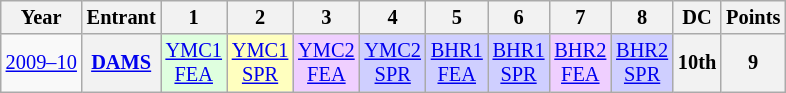<table class="wikitable" style="text-align:center; font-size:85%">
<tr>
<th>Year</th>
<th>Entrant</th>
<th>1</th>
<th>2</th>
<th>3</th>
<th>4</th>
<th>5</th>
<th>6</th>
<th>7</th>
<th>8</th>
<th>DC</th>
<th>Points</th>
</tr>
<tr>
<td nowrap><a href='#'>2009–10</a></td>
<th><a href='#'>DAMS</a></th>
<td style="background:#DFFFDF;"><a href='#'>YMC1<br>FEA</a><br></td>
<td style="background:#FFFFBF;"><a href='#'>YMC1<br>SPR</a><br></td>
<td style="background:#EFCFFF;"><a href='#'>YMC2<br>FEA</a><br></td>
<td style="background:#CFCFFF;"><a href='#'>YMC2<br>SPR</a><br></td>
<td style="background:#CFCFFF;"><a href='#'>BHR1<br>FEA</a><br></td>
<td style="background:#CFCFFF;"><a href='#'>BHR1<br>SPR</a><br></td>
<td style="background:#EFCFFF;"><a href='#'>BHR2<br>FEA</a><br></td>
<td style="background:#CFCFFF;"><a href='#'>BHR2<br>SPR</a><br></td>
<th>10th</th>
<th>9</th>
</tr>
</table>
